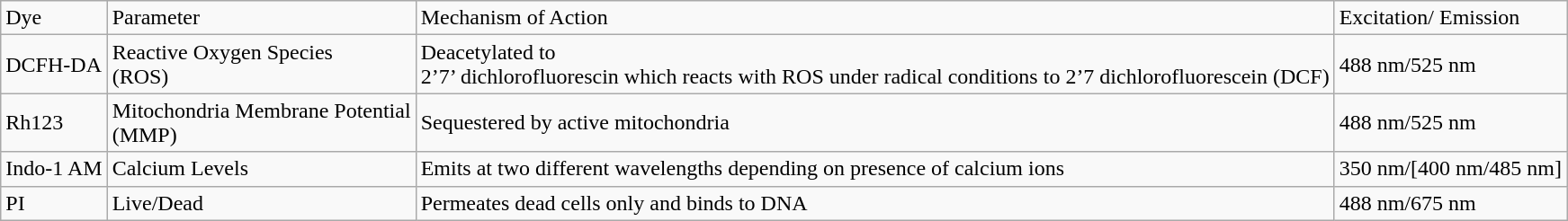<table class="wikitable">
<tr>
<td>Dye</td>
<td>Parameter</td>
<td>Mechanism of Action</td>
<td>Excitation/ Emission</td>
</tr>
<tr>
<td>DCFH-DA</td>
<td>Reactive Oxygen Species<br>(ROS)</td>
<td>Deacetylated to<br>2’7’ dichlorofluorescin which reacts with ROS under radical conditions to 2’7 dichlorofluorescein (DCF)</td>
<td>488 nm/525 nm</td>
</tr>
<tr>
<td>Rh123</td>
<td>Mitochondria Membrane Potential<br>(MMP)</td>
<td>Sequestered by active mitochondria</td>
<td>488 nm/525 nm</td>
</tr>
<tr>
<td>Indo-1 AM</td>
<td>Calcium Levels</td>
<td>Emits at two different wavelengths depending on presence of calcium ions</td>
<td>350 nm/[400 nm/485 nm]</td>
</tr>
<tr>
<td>PI</td>
<td>Live/Dead</td>
<td>Permeates dead cells only and binds to DNA</td>
<td>488 nm/675 nm</td>
</tr>
</table>
